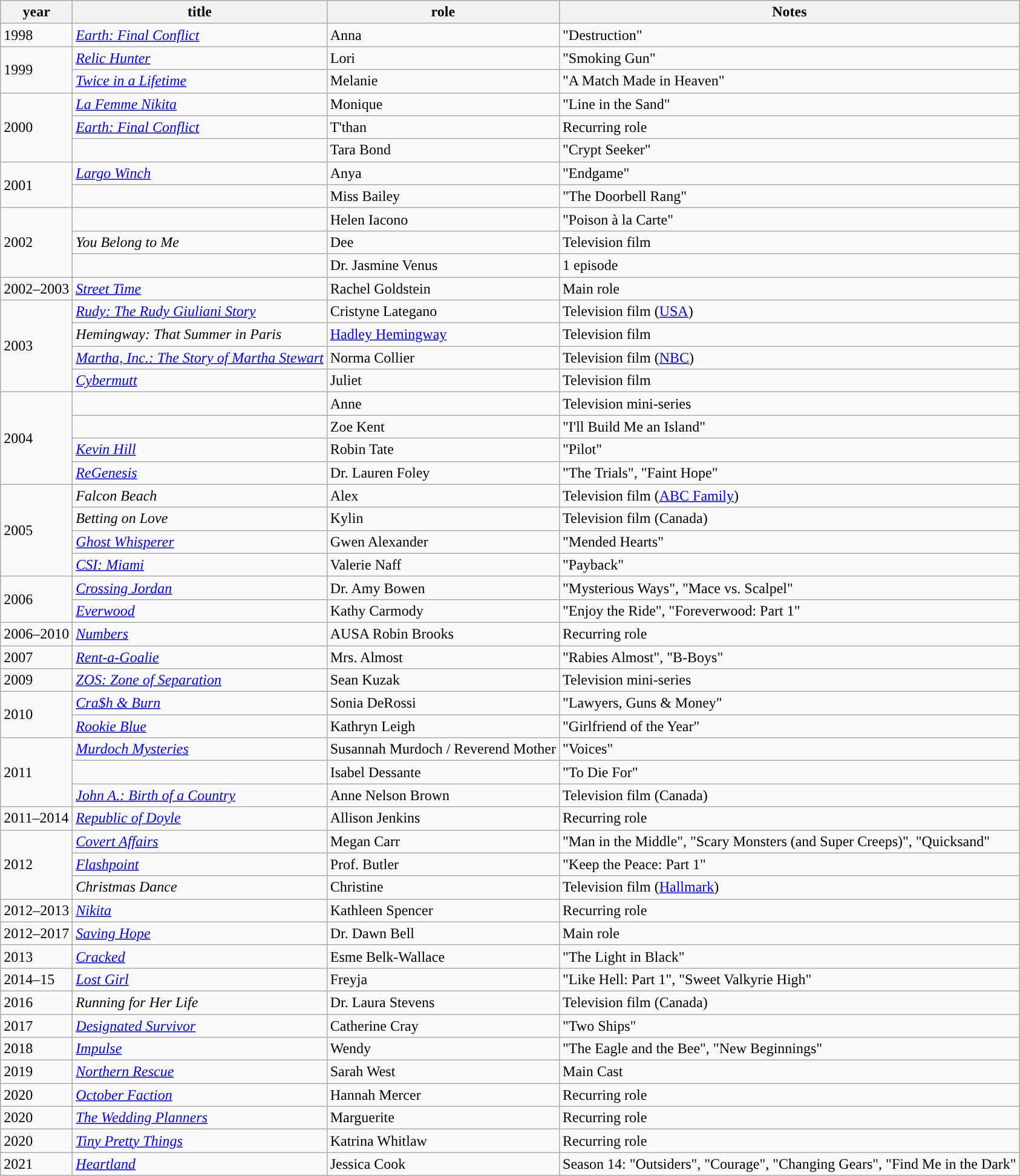<table class="wikitable sortable">
<tr>
<th>year</th>
<th>title</th>
<th>role</th>
<th class="unsortable">Notes</th>
</tr>
<tr>
<td>1998</td>
<td><em><a href='#'>Earth: Final Conflict</a></em></td>
<td>Anna</td>
<td>"Destruction"</td>
</tr>
<tr>
<td rowspan="2'">1999</td>
<td><em><a href='#'>Relic Hunter</a></em></td>
<td>Lori</td>
<td>"Smoking Gun"</td>
</tr>
<tr>
<td><em><a href='#'>Twice in a Lifetime</a></em></td>
<td>Melanie</td>
<td>"A Match Made in Heaven"</td>
</tr>
<tr>
<td rowspan="3'">2000</td>
<td><em><a href='#'>La Femme Nikita</a></em></td>
<td>Monique</td>
<td>"Line in the Sand"</td>
</tr>
<tr>
<td><em><a href='#'>Earth: Final Conflict</a></em></td>
<td>T'than</td>
<td>Recurring role</td>
</tr>
<tr>
<td><em></em></td>
<td>Tara Bond</td>
<td>"Crypt Seeker"</td>
</tr>
<tr>
<td rowspan="2">2001</td>
<td><em><a href='#'>Largo Winch</a></em></td>
<td>Anya</td>
<td>"Endgame"</td>
</tr>
<tr>
<td><em></em></td>
<td>Miss Bailey</td>
<td>"The Doorbell Rang"</td>
</tr>
<tr>
<td rowspan="3">2002</td>
<td><em></em></td>
<td>Helen Iacono</td>
<td>"Poison à la Carte"</td>
</tr>
<tr>
<td><em>You Belong to Me</em></td>
<td>Dee</td>
<td>Television film</td>
</tr>
<tr>
<td><em></em></td>
<td>Dr. Jasmine Venus</td>
<td>1 episode</td>
</tr>
<tr>
<td>2002–2003</td>
<td><em><a href='#'>Street Time</a></em></td>
<td>Rachel Goldstein</td>
<td>Main role</td>
</tr>
<tr>
<td rowspan="4">2003</td>
<td><em><a href='#'>Rudy: The Rudy Giuliani Story</a></em></td>
<td>Cristyne Lategano</td>
<td>Television film (<a href='#'>USA</a>)</td>
</tr>
<tr>
<td><em>Hemingway: That Summer in Paris</em></td>
<td><a href='#'>Hadley Hemingway</a></td>
<td>Television film</td>
</tr>
<tr>
<td><em><a href='#'>Martha, Inc.: The Story of Martha Stewart</a></em></td>
<td>Norma Collier</td>
<td>Television film (<a href='#'>NBC</a>)</td>
</tr>
<tr>
<td><em><a href='#'>Cybermutt</a></em></td>
<td>Juliet</td>
<td>Television film</td>
</tr>
<tr>
<td rowspan="4">2004</td>
<td><em></em></td>
<td>Anne</td>
<td>Television mini-series</td>
</tr>
<tr>
<td><em></em></td>
<td>Zoe Kent</td>
<td>"I'll Build Me an Island"</td>
</tr>
<tr>
<td><em><a href='#'>Kevin Hill</a></em></td>
<td>Robin Tate</td>
<td>"Pilot"</td>
</tr>
<tr>
<td><em><a href='#'>ReGenesis</a></em></td>
<td>Dr. Lauren Foley</td>
<td>"The Trials", "Faint Hope"</td>
</tr>
<tr>
<td rowspan="4">2005</td>
<td><em>Falcon Beach</em></td>
<td>Alex</td>
<td>Television film (<a href='#'>ABC Family</a>)</td>
</tr>
<tr>
<td><em>Betting on Love</em></td>
<td>Kylin</td>
<td>Television film (Canada)</td>
</tr>
<tr>
<td><em><a href='#'>Ghost Whisperer</a></em></td>
<td>Gwen Alexander</td>
<td>"Mended Hearts"</td>
</tr>
<tr>
<td><em><a href='#'>CSI: Miami</a></em></td>
<td>Valerie Naff</td>
<td>"Payback"</td>
</tr>
<tr>
<td rowspan="2">2006</td>
<td><em><a href='#'>Crossing Jordan</a></em></td>
<td>Dr. Amy Bowen</td>
<td>"Mysterious Ways", "Mace vs. Scalpel"</td>
</tr>
<tr>
<td><em><a href='#'>Everwood</a></em></td>
<td>Kathy Carmody</td>
<td>"Enjoy the Ride", "Foreverwood: Part 1"</td>
</tr>
<tr>
<td>2006–2010</td>
<td><em><a href='#'>Numbers</a></em></td>
<td>AUSA Robin Brooks</td>
<td>Recurring role</td>
</tr>
<tr>
<td>2007</td>
<td><em><a href='#'>Rent-a-Goalie</a></em></td>
<td>Mrs. Almost</td>
<td>"Rabies Almost", "B-Boys"</td>
</tr>
<tr>
<td>2009</td>
<td><em><a href='#'>ZOS: Zone of Separation</a></em></td>
<td>Sean Kuzak</td>
<td>Television mini-series</td>
</tr>
<tr>
<td rowspan="2">2010</td>
<td><em><a href='#'>Cra$h & Burn</a></em></td>
<td>Sonia DeRossi</td>
<td>"Lawyers, Guns & Money"</td>
</tr>
<tr>
<td><em><a href='#'>Rookie Blue</a></em></td>
<td>Kathryn Leigh</td>
<td>"Girlfriend of the Year"</td>
</tr>
<tr>
<td rowspan="3">2011</td>
<td><em><a href='#'>Murdoch Mysteries</a></em></td>
<td>Susannah Murdoch / Reverend Mother</td>
<td>"Voices"</td>
</tr>
<tr>
<td><em></em></td>
<td>Isabel Dessante</td>
<td>"To Die For"</td>
</tr>
<tr>
<td><em><a href='#'>John A.: Birth of a Country</a></em></td>
<td>Anne Nelson Brown</td>
<td>Television film (Canada)</td>
</tr>
<tr>
<td>2011–2014</td>
<td><em><a href='#'>Republic of Doyle</a></em></td>
<td>Allison Jenkins</td>
<td>Recurring role</td>
</tr>
<tr>
<td rowspan="3">2012</td>
<td><em><a href='#'>Covert Affairs</a></em></td>
<td>Megan Carr</td>
<td>"Man in the Middle", "Scary Monsters (and Super Creeps)", "Quicksand"</td>
</tr>
<tr>
<td><em><a href='#'>Flashpoint</a></em></td>
<td>Prof. Butler</td>
<td>"Keep the Peace: Part 1"</td>
</tr>
<tr>
<td><em>Christmas Dance</em></td>
<td>Christine</td>
<td>Television film (<a href='#'>Hallmark</a>)</td>
</tr>
<tr>
<td>2012–2013</td>
<td><em><a href='#'>Nikita</a></em></td>
<td>Kathleen Spencer</td>
<td>Recurring role</td>
</tr>
<tr>
<td>2012–2017</td>
<td><em><a href='#'>Saving Hope</a></em></td>
<td>Dr. Dawn Bell</td>
<td>Main role</td>
</tr>
<tr>
<td>2013</td>
<td><em><a href='#'>Cracked</a></em></td>
<td>Esme Belk-Wallace</td>
<td>"The Light in Black"</td>
</tr>
<tr>
<td>2014–15</td>
<td><em><a href='#'>Lost Girl</a></em></td>
<td>Freyja</td>
<td>"Like Hell: Part 1", "Sweet Valkyrie High"</td>
</tr>
<tr>
<td>2016</td>
<td><em>Running for Her Life</em></td>
<td>Dr. Laura Stevens</td>
<td>Television film (Canada)</td>
</tr>
<tr>
<td>2017</td>
<td><em><a href='#'>Designated Survivor</a></em></td>
<td>Catherine Cray</td>
<td>"Two Ships"</td>
</tr>
<tr>
<td>2018</td>
<td><em><a href='#'>Impulse</a></em></td>
<td>Wendy</td>
<td>"The Eagle and the Bee", "New Beginnings"</td>
</tr>
<tr>
<td>2019</td>
<td><em><a href='#'>Northern Rescue</a></em></td>
<td>Sarah West</td>
<td>Main Cast</td>
</tr>
<tr>
<td>2020</td>
<td><em><a href='#'>October Faction</a></em></td>
<td>Hannah Mercer</td>
<td>Recurring role</td>
</tr>
<tr>
<td>2020</td>
<td><em><a href='#'>The Wedding Planners</a></em></td>
<td>Marguerite</td>
<td>Recurring role</td>
</tr>
<tr>
<td>2020</td>
<td><em><a href='#'>Tiny Pretty Things</a></em></td>
<td>Katrina Whitlaw</td>
<td>Recurring role</td>
</tr>
<tr>
<td>2021</td>
<td><em><a href='#'>Heartland</a></em></td>
<td>Jessica Cook</td>
<td>Season 14: "Outsiders", "Courage", "Changing Gears", "Find Me in the Dark"</td>
</tr>
</table>
